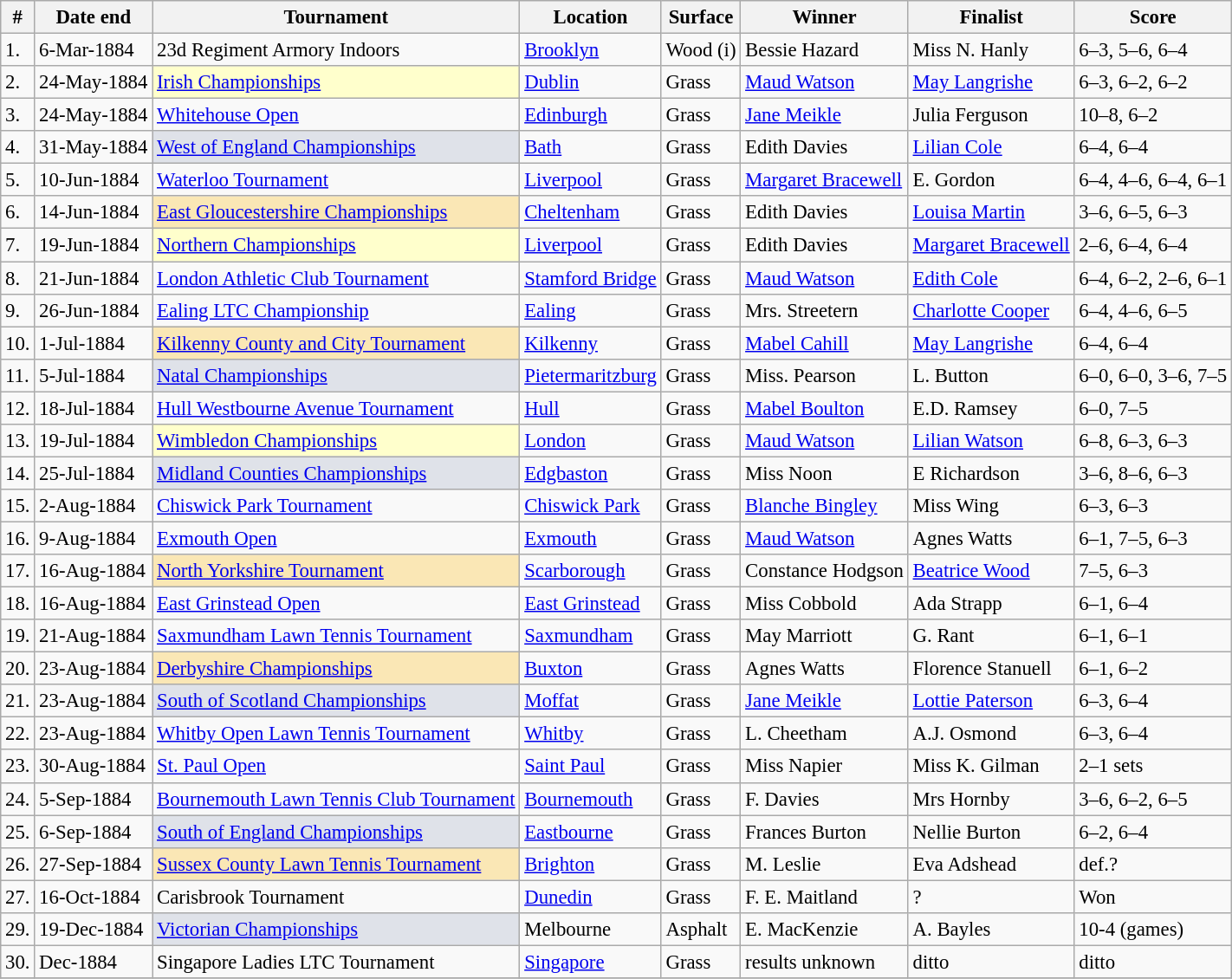<table class="wikitable sortable" style="font-size:95%;">
<tr>
<th>#</th>
<th>Date end</th>
<th>Tournament</th>
<th>Location</th>
<th>Surface</th>
<th>Winner</th>
<th>Finalist</th>
<th>Score</th>
</tr>
<tr>
<td>1.</td>
<td>6-Mar-1884</td>
<td>23d Regiment Armory Indoors</td>
<td><a href='#'>Brooklyn</a></td>
<td>Wood (i)</td>
<td> Bessie Hazard</td>
<td> Miss N. Hanly</td>
<td>6–3, 5–6, 6–4</td>
</tr>
<tr>
<td>2.</td>
<td>24-May-1884</td>
<td style="background:#ffc;"><a href='#'>Irish Championships</a></td>
<td><a href='#'>Dublin</a></td>
<td>Grass</td>
<td> <a href='#'>Maud Watson</a></td>
<td> <a href='#'>May Langrishe</a></td>
<td>6–3, 6–2, 6–2</td>
</tr>
<tr>
<td>3.</td>
<td>24-May-1884</td>
<td><a href='#'>Whitehouse Open</a></td>
<td><a href='#'>Edinburgh</a></td>
<td>Grass</td>
<td> <a href='#'>Jane Meikle</a></td>
<td> Julia Ferguson</td>
<td>10–8, 6–2</td>
</tr>
<tr>
<td>4.</td>
<td>31-May-1884</td>
<td style="background:#dfe2e9"><a href='#'>West of England Championships</a></td>
<td><a href='#'>Bath</a></td>
<td>Grass</td>
<td> Edith Davies</td>
<td> <a href='#'>Lilian Cole</a></td>
<td>6–4, 6–4</td>
</tr>
<tr>
<td>5.</td>
<td>10-Jun-1884</td>
<td><a href='#'>Waterloo Tournament</a></td>
<td><a href='#'>Liverpool</a></td>
<td>Grass</td>
<td> <a href='#'>Margaret Bracewell</a></td>
<td> E. Gordon</td>
<td>6–4, 4–6, 6–4, 6–1</td>
</tr>
<tr>
<td>6.</td>
<td>14-Jun-1884</td>
<td style="background:#fae7b5"><a href='#'>East Gloucestershire Championships</a></td>
<td><a href='#'>Cheltenham</a></td>
<td>Grass</td>
<td> Edith Davies</td>
<td> <a href='#'>Louisa Martin</a></td>
<td>3–6, 6–5, 6–3</td>
</tr>
<tr>
<td>7.</td>
<td>19-Jun-1884</td>
<td style="background:#ffc;"><a href='#'>Northern Championships</a></td>
<td><a href='#'>Liverpool</a></td>
<td>Grass</td>
<td> Edith Davies</td>
<td> <a href='#'>Margaret Bracewell</a></td>
<td>2–6, 6–4, 6–4</td>
</tr>
<tr>
<td>8.</td>
<td>21-Jun-1884</td>
<td><a href='#'>London Athletic Club Tournament</a></td>
<td><a href='#'>Stamford Bridge</a></td>
<td>Grass</td>
<td> <a href='#'>Maud Watson</a></td>
<td> <a href='#'>Edith Cole</a></td>
<td>6–4, 6–2, 2–6, 6–1</td>
</tr>
<tr>
<td>9.</td>
<td>26-Jun-1884</td>
<td><a href='#'>Ealing LTC Championship</a></td>
<td><a href='#'>Ealing</a></td>
<td>Grass</td>
<td> Mrs. Streetern</td>
<td> <a href='#'>Charlotte Cooper</a></td>
<td>6–4, 4–6, 6–5</td>
</tr>
<tr>
<td>10.</td>
<td>1-Jul-1884</td>
<td style="background:#fae7b5"><a href='#'>Kilkenny County and City Tournament</a></td>
<td><a href='#'>Kilkenny</a></td>
<td>Grass</td>
<td> <a href='#'>Mabel Cahill</a></td>
<td> <a href='#'>May Langrishe</a></td>
<td>6–4, 6–4</td>
</tr>
<tr>
<td>11.</td>
<td>5-Jul-1884</td>
<td style="background:#dfe2e9"><a href='#'>Natal Championships</a></td>
<td><a href='#'>Pietermaritzburg</a></td>
<td>Grass</td>
<td> Miss. Pearson</td>
<td> L. Button</td>
<td>6–0, 6–0, 3–6, 7–5</td>
</tr>
<tr>
<td>12.</td>
<td>18-Jul-1884</td>
<td><a href='#'>Hull Westbourne Avenue Tournament</a></td>
<td><a href='#'>Hull</a></td>
<td>Grass</td>
<td> <a href='#'>Mabel Boulton</a></td>
<td> E.D. Ramsey</td>
<td>6–0, 7–5</td>
</tr>
<tr>
<td>13.</td>
<td>19-Jul-1884</td>
<td style="background:#ffc;"><a href='#'>Wimbledon Championships</a></td>
<td><a href='#'>London</a></td>
<td>Grass</td>
<td> <a href='#'>Maud Watson</a></td>
<td> <a href='#'>Lilian Watson</a></td>
<td>6–8, 6–3, 6–3</td>
</tr>
<tr>
<td>14.</td>
<td>25-Jul-1884</td>
<td style="background:#dfe2e9"><a href='#'>Midland Counties Championships</a></td>
<td><a href='#'>Edgbaston</a></td>
<td>Grass</td>
<td> Miss Noon</td>
<td> E Richardson</td>
<td>3–6, 8–6, 6–3</td>
</tr>
<tr>
<td>15.</td>
<td>2-Aug-1884</td>
<td><a href='#'>Chiswick Park Tournament</a></td>
<td><a href='#'>Chiswick Park</a></td>
<td>Grass</td>
<td> <a href='#'>Blanche Bingley</a></td>
<td> Miss Wing</td>
<td>6–3, 6–3</td>
</tr>
<tr>
<td>16.</td>
<td>9-Aug-1884</td>
<td><a href='#'>Exmouth Open</a></td>
<td><a href='#'>Exmouth</a></td>
<td>Grass</td>
<td> <a href='#'>Maud Watson</a></td>
<td> Agnes Watts</td>
<td>6–1, 7–5, 6–3</td>
</tr>
<tr>
<td>17.</td>
<td>16-Aug-1884</td>
<td style="background:#fae7b5"><a href='#'>North Yorkshire Tournament</a></td>
<td><a href='#'>Scarborough</a></td>
<td>Grass</td>
<td> Constance Hodgson</td>
<td> <a href='#'>Beatrice Wood</a></td>
<td>7–5, 6–3</td>
</tr>
<tr>
<td>18.</td>
<td>16-Aug-1884</td>
<td><a href='#'>East Grinstead Open</a></td>
<td><a href='#'>East Grinstead</a></td>
<td>Grass</td>
<td> Miss Cobbold</td>
<td> Ada Strapp</td>
<td>6–1, 6–4</td>
</tr>
<tr>
<td>19.</td>
<td>21-Aug-1884</td>
<td><a href='#'>Saxmundham Lawn Tennis Tournament</a></td>
<td><a href='#'>Saxmundham</a></td>
<td>Grass</td>
<td> May Marriott</td>
<td> G. Rant</td>
<td>6–1, 6–1</td>
</tr>
<tr>
<td>20.</td>
<td>23-Aug-1884</td>
<td style="background:#fae7b5"><a href='#'>Derbyshire Championships</a></td>
<td><a href='#'>Buxton</a></td>
<td>Grass</td>
<td> Agnes Watts</td>
<td> Florence Stanuell</td>
<td>6–1, 6–2</td>
</tr>
<tr>
<td>21.</td>
<td>23-Aug-1884</td>
<td style="background:#dfe2e9"><a href='#'>South of Scotland Championships</a></td>
<td><a href='#'>Moffat</a></td>
<td>Grass</td>
<td> <a href='#'>Jane Meikle</a></td>
<td>  <a href='#'>Lottie Paterson</a></td>
<td>6–3, 6–4</td>
</tr>
<tr>
<td>22.</td>
<td>23-Aug-1884</td>
<td><a href='#'>Whitby Open Lawn Tennis Tournament</a></td>
<td><a href='#'>Whitby</a></td>
<td>Grass</td>
<td> L. Cheetham</td>
<td> A.J. Osmond</td>
<td>6–3, 6–4</td>
</tr>
<tr>
<td>23.</td>
<td>30-Aug-1884</td>
<td><a href='#'>St. Paul Open</a></td>
<td><a href='#'>Saint Paul</a></td>
<td>Grass</td>
<td> Miss Napier</td>
<td> Miss K. Gilman</td>
<td>2–1 sets</td>
</tr>
<tr>
<td>24.</td>
<td>5-Sep-1884</td>
<td><a href='#'>Bournemouth Lawn Tennis Club Tournament</a></td>
<td><a href='#'>Bournemouth</a></td>
<td>Grass</td>
<td> F. Davies</td>
<td> Mrs Hornby</td>
<td>3–6, 6–2, 6–5</td>
</tr>
<tr>
<td>25.</td>
<td>6-Sep-1884</td>
<td style="background:#dfe2e9"><a href='#'>South of England Championships</a></td>
<td><a href='#'>Eastbourne</a></td>
<td>Grass</td>
<td> Frances Burton</td>
<td> Nellie Burton</td>
<td>6–2, 6–4</td>
</tr>
<tr>
<td>26.</td>
<td>27-Sep-1884</td>
<td style="background:#fae7b5"><a href='#'>Sussex County Lawn Tennis Tournament</a></td>
<td><a href='#'>Brighton</a></td>
<td>Grass</td>
<td> M. Leslie</td>
<td> Eva Adshead</td>
<td>def.?</td>
</tr>
<tr>
<td>27.</td>
<td>16-Oct-1884</td>
<td>Carisbrook Tournament</td>
<td><a href='#'>Dunedin</a></td>
<td>Grass</td>
<td> F. E. Maitland</td>
<td> ?</td>
<td>Won</td>
</tr>
<tr>
<td>29.</td>
<td>19-Dec-1884</td>
<td style="background:#dfe2e9"><a href='#'>Victorian Championships</a></td>
<td>Melbourne</td>
<td>Asphalt</td>
<td>  E. MacKenzie</td>
<td> A. Bayles</td>
<td>10-4 (games)</td>
</tr>
<tr>
<td>30.</td>
<td>Dec-1884</td>
<td>Singapore Ladies LTC Tournament</td>
<td><a href='#'>Singapore</a></td>
<td>Grass</td>
<td>results unknown</td>
<td>ditto</td>
<td>ditto</td>
</tr>
<tr>
</tr>
</table>
